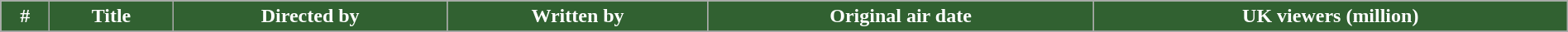<table class="wikitable plainrowheaders"  style="width:100%; background:#fff;">
<tr style="color:#fff;">
<th style="background:#316131;">#</th>
<th style="background:#316131;">Title</th>
<th style="background:#316131;">Directed by</th>
<th style="background:#316131;">Written by</th>
<th style="background:#316131;">Original air date</th>
<th style="background:#316131;">UK viewers (million)</th>
</tr>
<tr>
</tr>
</table>
